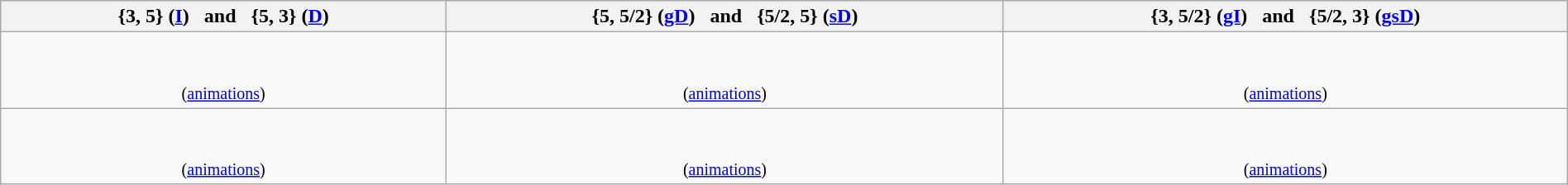<table class="wikitable" style="width: 100%; text-align: center;">
<tr>
<th>{3, 5} (<a href='#'>I</a>)   and   {5, 3} (<a href='#'>D</a>)</th>
<th>{5, 5/2} (<a href='#'>gD</a>)   and   {5/2, 5} (<a href='#'>sD</a>)</th>
<th>{3, 5/2} (<a href='#'>gI</a>)   and   {5/2, 3} (<a href='#'>gsD</a>)</th>
</tr>
<tr>
<td><br><br><small>(<a href='#'>animations</a>)</small></td>
<td><br><br><small>(<a href='#'>animations</a>)</small></td>
<td><br><br><small>(<a href='#'>animations</a>)</small></td>
</tr>
<tr>
<td><br><br><small>(<a href='#'>animations</a>)</small></td>
<td><br><br><small>(<a href='#'>animations</a>)</small></td>
<td><br><br><small>(<a href='#'>animations</a>)</small></td>
</tr>
</table>
